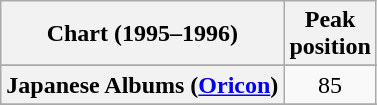<table class="wikitable sortable plainrowheaders" style="text-align:center">
<tr>
<th scope="col">Chart (1995–1996)</th>
<th scope="col">Peak<br>position</th>
</tr>
<tr>
</tr>
<tr>
<th scope="row">Japanese Albums (<a href='#'>Oricon</a>)</th>
<td align="center">85</td>
</tr>
<tr>
</tr>
<tr>
</tr>
</table>
